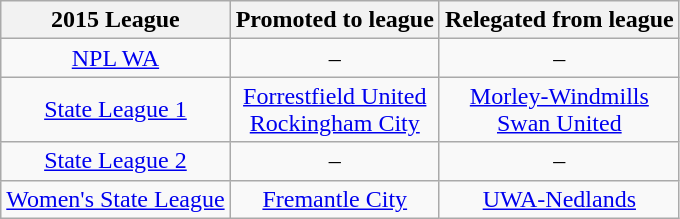<table class="wikitable" style="text-align:center">
<tr>
<th>2015 League</th>
<th>Promoted to league</th>
<th>Relegated from league</th>
</tr>
<tr>
<td><a href='#'>NPL WA</a></td>
<td>–</td>
<td>–</td>
</tr>
<tr>
<td><a href='#'>State League 1</a></td>
<td><a href='#'>Forrestfield United</a><br><a href='#'>Rockingham City</a></td>
<td><a href='#'>Morley-Windmills</a><br><a href='#'>Swan United</a></td>
</tr>
<tr>
<td><a href='#'>State League 2</a></td>
<td>–</td>
<td>–</td>
</tr>
<tr>
<td><a href='#'>Women's State League</a></td>
<td><a href='#'>Fremantle City</a></td>
<td><a href='#'>UWA-Nedlands</a></td>
</tr>
</table>
